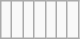<table class="wikitable">
<tr>
<td><br></td>
<td><br></td>
<td><br></td>
<td><br></td>
<td><br></td>
<td><br></td>
<td><br></td>
</tr>
</table>
